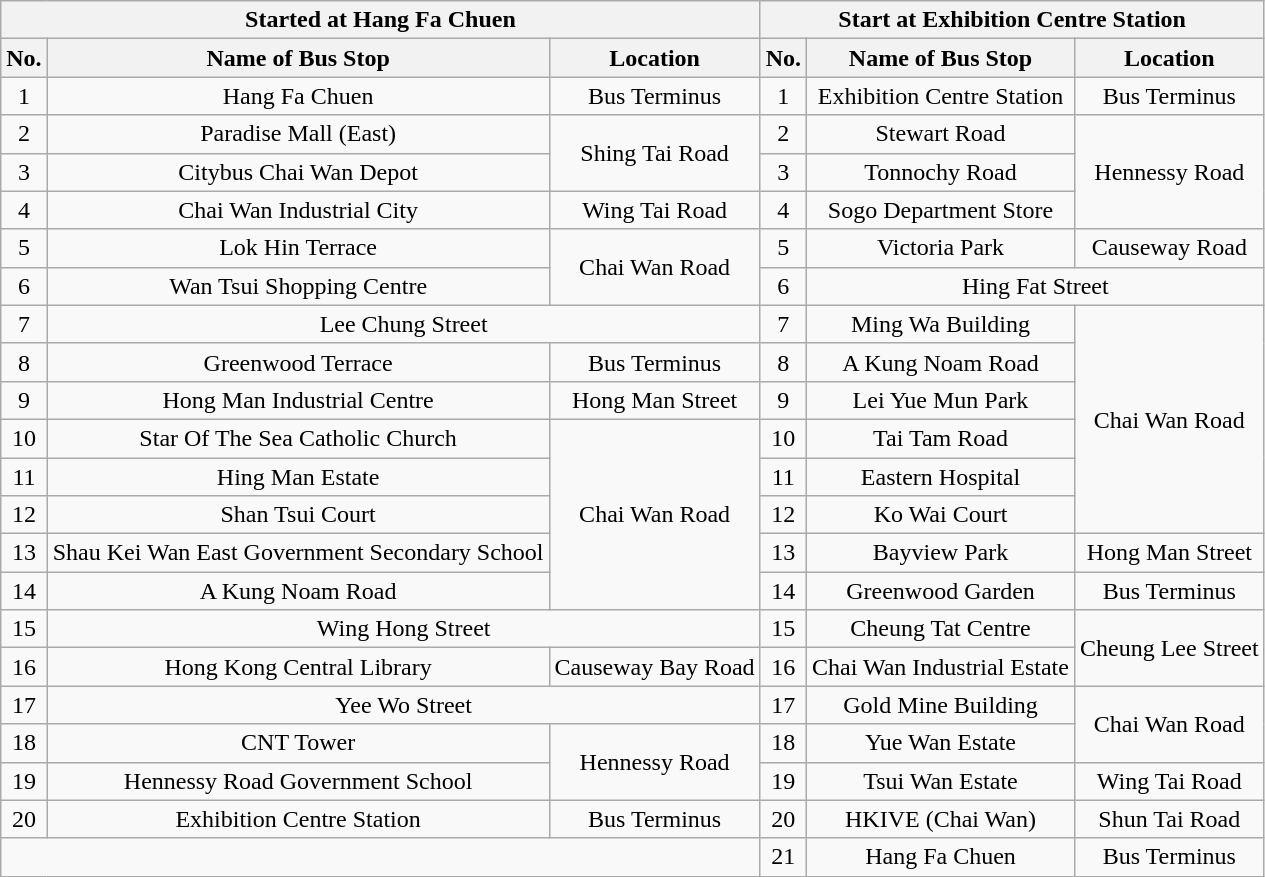<table class="wikitable" style="text-align: center">
<tr>
<th colspan=3>Started at Hang Fa Chuen</th>
<th colspan="3">Start at Exhibition Centre Station</th>
</tr>
<tr>
<th>No.</th>
<th>Name of Bus Stop</th>
<th>Location</th>
<th>No.</th>
<th>Name of Bus Stop</th>
<th>Location</th>
</tr>
<tr>
<td>1</td>
<td>Hang Fa Chuen</td>
<td>Bus Terminus</td>
<td>1</td>
<td>Exhibition Centre Station</td>
<td>Bus Terminus</td>
</tr>
<tr>
<td>2</td>
<td>Paradise Mall (East)</td>
<td rowspan="2">Shing Tai Road</td>
<td>2</td>
<td>Stewart Road</td>
<td rowspan="3">Hennessy Road</td>
</tr>
<tr>
<td>3</td>
<td>Citybus Chai Wan Depot</td>
<td>3</td>
<td>Tonnochy Road</td>
</tr>
<tr>
<td>4</td>
<td>Chai Wan Industrial City</td>
<td>Wing Tai Road</td>
<td>4</td>
<td>Sogo Department Store</td>
</tr>
<tr>
<td>5</td>
<td>Lok Hin Terrace</td>
<td rowspan="2">Chai Wan Road</td>
<td>5</td>
<td>Victoria Park</td>
<td>Causeway Road</td>
</tr>
<tr>
<td>6</td>
<td>Wan Tsui Shopping Centre</td>
<td>6</td>
<td colspan=2>Hing Fat Street</td>
</tr>
<tr>
<td>7</td>
<td colspan=2>Lee Chung Street</td>
<td>7</td>
<td>Ming Wa Building</td>
<td rowspan="6">Chai Wan Road</td>
</tr>
<tr>
<td>8</td>
<td>Greenwood Terrace</td>
<td>Bus Terminus</td>
<td>8</td>
<td>A Kung Noam Road</td>
</tr>
<tr>
<td>9</td>
<td>Hong Man Industrial Centre</td>
<td>Hong Man Street</td>
<td>9</td>
<td>Lei Yue Mun Park</td>
</tr>
<tr>
<td>10</td>
<td>Star Of The Sea Catholic Church</td>
<td rowspan="5">Chai Wan Road</td>
<td>10</td>
<td>Tai Tam Road</td>
</tr>
<tr>
<td>11</td>
<td>Hing Man Estate</td>
<td>11</td>
<td>Eastern Hospital</td>
</tr>
<tr>
<td>12</td>
<td>Shan Tsui Court</td>
<td>12</td>
<td>Ko Wai Court</td>
</tr>
<tr>
<td>13</td>
<td>Shau Kei Wan East Government Secondary School</td>
<td>13</td>
<td>Bayview Park</td>
<td>Hong Man Street</td>
</tr>
<tr>
<td>14</td>
<td>A Kung Noam Road</td>
<td>14</td>
<td>Greenwood Garden</td>
<td>Bus Terminus</td>
</tr>
<tr>
<td>15</td>
<td colspan=2>Wing Hong Street</td>
<td>15</td>
<td>Cheung Tat Centre</td>
<td rowspan="2">Cheung Lee Street</td>
</tr>
<tr>
<td>16</td>
<td>Hong Kong Central Library</td>
<td>Causeway Bay Road</td>
<td>16</td>
<td>Chai Wan Industrial Estate</td>
</tr>
<tr>
<td>17</td>
<td colspan=2>Yee Wo Street</td>
<td>17</td>
<td>Gold Mine Building</td>
<td rowspan="2">Chai Wan Road</td>
</tr>
<tr>
<td>18</td>
<td>CNT Tower</td>
<td rowspan="2">Hennessy Road</td>
<td>18</td>
<td>Yue Wan Estate</td>
</tr>
<tr>
<td>19</td>
<td>Hennessy Road Government School</td>
<td>19</td>
<td>Tsui Wan Estate</td>
<td>Wing Tai Road</td>
</tr>
<tr>
<td>20</td>
<td>Exhibition Centre Station</td>
<td>Bus Terminus</td>
<td>20</td>
<td>HKIVE (Chai Wan)</td>
<td>Shun Tai Road</td>
</tr>
<tr>
<td colspan=3></td>
<td>21</td>
<td>Hang Fa Chuen</td>
<td>Bus Terminus</td>
</tr>
</table>
